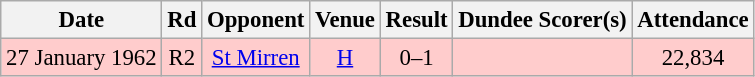<table class="wikitable sortable" style="font-size:95%; text-align:center">
<tr>
<th>Date</th>
<th>Rd</th>
<th>Opponent</th>
<th>Venue</th>
<th>Result</th>
<th>Dundee Scorer(s)</th>
<th>Attendance</th>
</tr>
<tr bgcolor = "#FFCCCC">
<td>27 January 1962</td>
<td>R2</td>
<td><a href='#'>St Mirren</a></td>
<td><a href='#'>H</a></td>
<td>0–1</td>
<td></td>
<td>22,834</td>
</tr>
</table>
